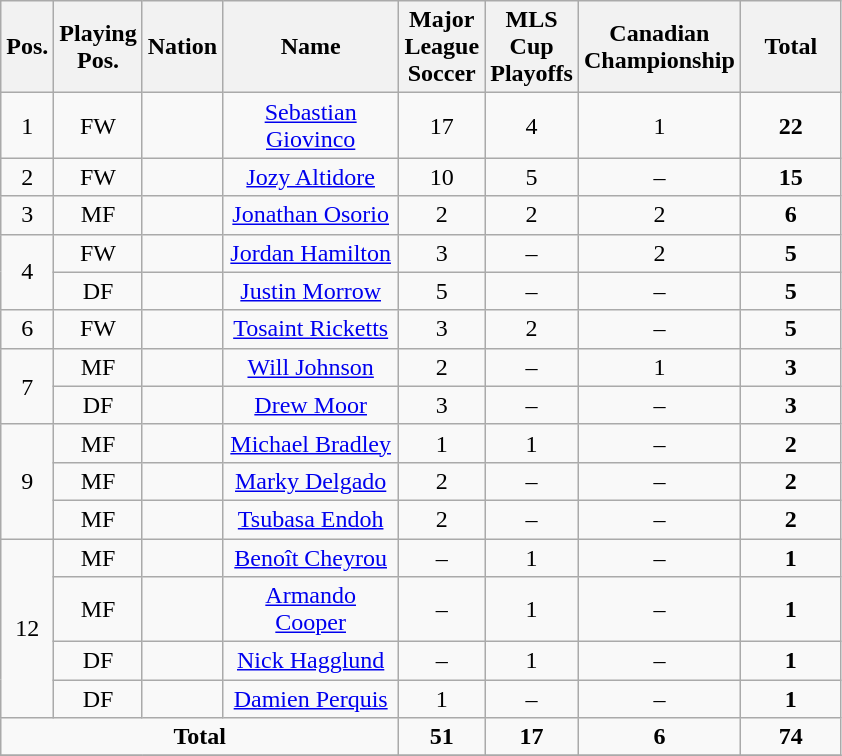<table class="wikitable sortable" style="font-size:100%; text-align:center">
<tr>
<th width=15>Pos.</th>
<th width=15>Playing Pos.</th>
<th width=15>Nation</th>
<th width=110>Name</th>
<th width=50>Major League Soccer</th>
<th width=50>MLS Cup Playoffs</th>
<th width=50>Canadian Championship</th>
<th width=60>Total</th>
</tr>
<tr>
<td>1</td>
<td>FW</td>
<td></td>
<td><a href='#'>Sebastian Giovinco</a></td>
<td>17</td>
<td>4</td>
<td>1</td>
<td><strong>22</strong></td>
</tr>
<tr>
<td>2</td>
<td>FW</td>
<td></td>
<td><a href='#'>Jozy Altidore</a></td>
<td>10</td>
<td>5</td>
<td>–</td>
<td><strong>15</strong></td>
</tr>
<tr>
<td>3</td>
<td>MF</td>
<td></td>
<td><a href='#'>Jonathan Osorio</a></td>
<td>2</td>
<td>2</td>
<td>2</td>
<td><strong>6</strong></td>
</tr>
<tr>
<td rowspan=2>4</td>
<td>FW</td>
<td></td>
<td><a href='#'>Jordan Hamilton</a></td>
<td>3</td>
<td>–</td>
<td>2</td>
<td><strong>5</strong></td>
</tr>
<tr>
<td>DF</td>
<td></td>
<td><a href='#'>Justin Morrow</a></td>
<td>5</td>
<td>–</td>
<td>–</td>
<td><strong>5</strong></td>
</tr>
<tr>
<td>6</td>
<td>FW</td>
<td></td>
<td><a href='#'>Tosaint Ricketts</a></td>
<td>3</td>
<td>2</td>
<td>–</td>
<td><strong>5</strong></td>
</tr>
<tr>
<td rowspan=2>7</td>
<td>MF</td>
<td></td>
<td><a href='#'>Will Johnson</a></td>
<td>2</td>
<td>–</td>
<td>1</td>
<td><strong>3</strong></td>
</tr>
<tr>
<td>DF</td>
<td></td>
<td><a href='#'>Drew Moor</a></td>
<td>3</td>
<td>–</td>
<td>–</td>
<td><strong>3</strong></td>
</tr>
<tr>
<td rowspan=3>9</td>
<td>MF</td>
<td></td>
<td><a href='#'>Michael Bradley</a></td>
<td>1</td>
<td>1</td>
<td>–</td>
<td><strong>2</strong></td>
</tr>
<tr>
<td>MF</td>
<td></td>
<td><a href='#'>Marky Delgado</a></td>
<td>2</td>
<td>–</td>
<td>–</td>
<td><strong>2</strong></td>
</tr>
<tr>
<td>MF</td>
<td></td>
<td><a href='#'>Tsubasa Endoh</a></td>
<td>2</td>
<td>–</td>
<td>–</td>
<td><strong>2</strong></td>
</tr>
<tr>
<td rowspan=4>12</td>
<td>MF</td>
<td></td>
<td><a href='#'>Benoît Cheyrou</a></td>
<td>–</td>
<td>1</td>
<td>–</td>
<td><strong>1</strong></td>
</tr>
<tr>
<td>MF</td>
<td></td>
<td><a href='#'>Armando Cooper</a></td>
<td>–</td>
<td>1</td>
<td>–</td>
<td><strong>1</strong></td>
</tr>
<tr>
<td>DF</td>
<td></td>
<td><a href='#'>Nick Hagglund</a></td>
<td>–</td>
<td>1</td>
<td>–</td>
<td><strong>1</strong></td>
</tr>
<tr>
<td>DF</td>
<td></td>
<td><a href='#'>Damien Perquis</a></td>
<td>1</td>
<td>–</td>
<td>–</td>
<td><strong>1</strong></td>
</tr>
<tr>
<td colspan=4><strong>Total</strong></td>
<td><strong>51</strong></td>
<td><strong>17</strong></td>
<td><strong>6</strong></td>
<td><strong>74</strong></td>
</tr>
<tr>
</tr>
</table>
